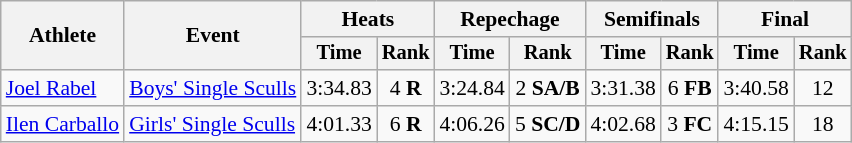<table class="wikitable" style="font-size:90%">
<tr>
<th rowspan="2">Athlete</th>
<th rowspan="2">Event</th>
<th colspan="2">Heats</th>
<th colspan="2">Repechage</th>
<th colspan="2">Semifinals</th>
<th colspan="2">Final</th>
</tr>
<tr style="font-size:95%">
<th>Time</th>
<th>Rank</th>
<th>Time</th>
<th>Rank</th>
<th>Time</th>
<th>Rank</th>
<th>Time</th>
<th>Rank</th>
</tr>
<tr align=center>
<td align=left><a href='#'>Joel Rabel</a></td>
<td align=left><a href='#'>Boys' Single Sculls</a></td>
<td>3:34.83</td>
<td>4 <strong>R</strong></td>
<td>3:24.84</td>
<td>2 <strong>SA/B</strong></td>
<td>3:31.38</td>
<td>6 <strong>FB</strong></td>
<td>3:40.58</td>
<td>12</td>
</tr>
<tr align=center>
<td align=left><a href='#'>Ilen Carballo</a></td>
<td align=left><a href='#'>Girls' Single Sculls</a></td>
<td>4:01.33</td>
<td>6 <strong>R</strong></td>
<td>4:06.26</td>
<td>5 <strong>SC/D</strong></td>
<td>4:02.68</td>
<td>3 <strong>FC</strong></td>
<td>4:15.15</td>
<td>18</td>
</tr>
</table>
